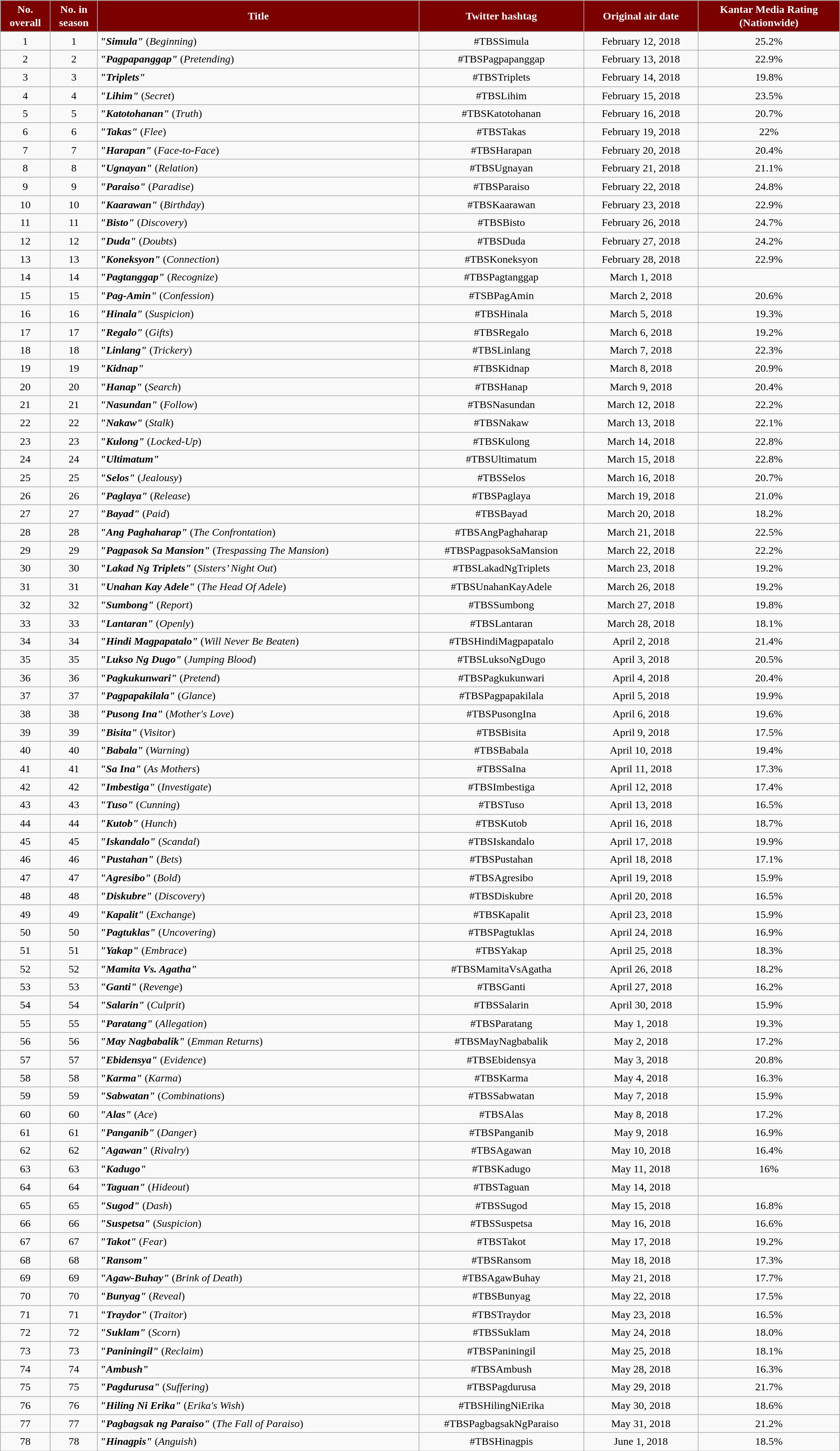<table class="wikitable" style="text-align:center; font-size:100%; line-height:20px;" width="100%">
<tr>
<th style="background:#7B0000; color:#ffffff">No.<br>overall</th>
<th style="background:#7B0000; color:#ffffff">No. in<br>season</th>
<th style="background:#7B0000; color:#ffffff">Title</th>
<th style="background:#7B0000; color:#ffffff">Twitter hashtag</th>
<th style="background:#7B0000; color:#ffffff">Original air date</th>
<th style="background:#7B0000; color:#ffffff">Kantar Media Rating<br>(Nationwide)</th>
</tr>
<tr>
<td>1</td>
<td>1</td>
<td align="left"><strong><em>"Simula"</em></strong> (<em>Beginning</em>)</td>
<td>#TBSSimula</td>
<td>February 12, 2018</td>
<td>25.2%</td>
</tr>
<tr>
<td>2</td>
<td>2</td>
<td align="left"><strong><em>"Pagpapanggap"</em></strong> (<em>Pretending</em>)</td>
<td>#TBSPagpapanggap</td>
<td>February 13, 2018</td>
<td>22.9%</td>
</tr>
<tr>
<td>3</td>
<td>3</td>
<td align="left"><strong><em>"Triplets"</em></strong></td>
<td>#TBSTriplets</td>
<td>February 14, 2018</td>
<td>19.8%</td>
</tr>
<tr>
<td>4</td>
<td>4</td>
<td align="left"><strong><em>"Lihim"</em></strong> (<em>Secret</em>)</td>
<td>#TBSLihim</td>
<td>February 15, 2018</td>
<td>23.5%</td>
</tr>
<tr>
<td>5</td>
<td>5</td>
<td align="left"><strong><em>"Katotohanan"</em></strong> (<em>Truth</em>)</td>
<td>#TBSKatotohanan</td>
<td>February 16, 2018</td>
<td>20.7%</td>
</tr>
<tr>
<td>6</td>
<td>6</td>
<td align="left"><strong><em>"Takas"</em></strong> (<em>Flee</em>)</td>
<td>#TBSTakas</td>
<td>February 19, 2018</td>
<td>22%</td>
</tr>
<tr>
<td>7</td>
<td>7</td>
<td align="left"><strong><em>"Harapan"</em></strong> (<em>Face-to-Face</em>)</td>
<td>#TBSHarapan</td>
<td>February 20, 2018</td>
<td>20.4%</td>
</tr>
<tr>
<td>8</td>
<td>8</td>
<td align="left"><strong><em>"Ugnayan"</em></strong> (<em>Relation</em>)</td>
<td>#TBSUgnayan</td>
<td>February 21, 2018</td>
<td>21.1%</td>
</tr>
<tr>
<td>9</td>
<td>9</td>
<td align="left"><strong><em>"Paraiso"</em></strong> (<em>Paradise</em>)</td>
<td>#TBSParaiso</td>
<td>February 22, 2018</td>
<td>24.8%</td>
</tr>
<tr>
<td>10</td>
<td>10</td>
<td align="left"><strong><em>"Kaarawan"</em></strong> (<em>Birthday</em>)</td>
<td>#TBSKaarawan</td>
<td>February 23, 2018</td>
<td>22.9%</td>
</tr>
<tr>
<td>11</td>
<td>11</td>
<td align="left"><strong><em>"Bisto"</em></strong> (<em>Discovery</em>)</td>
<td>#TBSBisto</td>
<td>February 26, 2018</td>
<td>24.7%</td>
</tr>
<tr>
<td>12</td>
<td>12</td>
<td align="left"><strong><em>"Duda"</em></strong> (<em>Doubts</em>)</td>
<td>#TBSDuda</td>
<td>February 27, 2018</td>
<td>24.2%</td>
</tr>
<tr>
<td>13</td>
<td>13</td>
<td align="left"><strong><em>"Koneksyon"</em></strong> (<em>Connection</em>)</td>
<td>#TBSKoneksyon</td>
<td>February 28, 2018</td>
<td>22.9%</td>
</tr>
<tr>
<td>14</td>
<td>14</td>
<td align="left"><strong><em>"Pagtanggap"</em></strong> (<em>Recognize</em>)</td>
<td>#TBSPagtanggap</td>
<td>March 1, 2018</td>
<td><strong></strong></td>
</tr>
<tr>
<td>15</td>
<td>15</td>
<td align="left"><strong><em>"Pag-Amin"</em></strong> (<em>Confession</em>)</td>
<td>#TSBPagAmin</td>
<td>March 2, 2018</td>
<td>20.6%</td>
</tr>
<tr>
<td>16</td>
<td>16</td>
<td align="left"><strong><em>"Hinala"</em></strong> (<em>Suspicion</em>)</td>
<td>#TBSHinala</td>
<td>March 5, 2018</td>
<td>19.3%</td>
</tr>
<tr>
<td>17</td>
<td>17</td>
<td align="left"><strong><em>"Regalo"</em></strong> (<em>Gifts</em>)</td>
<td>#TBSRegalo</td>
<td>March 6, 2018</td>
<td>19.2%</td>
</tr>
<tr>
<td>18</td>
<td>18</td>
<td align="left"><strong><em>"Linlang"</em></strong> (<em>Trickery</em>)</td>
<td>#TBSLinlang</td>
<td>March 7, 2018</td>
<td>22.3%</td>
</tr>
<tr>
<td>19</td>
<td>19</td>
<td align="left"><strong><em>"Kidnap"</em></strong></td>
<td>#TBSKidnap</td>
<td>March 8, 2018</td>
<td>20.9%</td>
</tr>
<tr>
<td>20</td>
<td>20</td>
<td align="left"><strong><em>"Hanap"</em></strong> (<em>Search</em>)</td>
<td>#TBSHanap</td>
<td>March 9, 2018</td>
<td>20.4%</td>
</tr>
<tr>
<td>21</td>
<td>21</td>
<td align="left"><strong><em>"Nasundan"</em></strong> (<em>Follow</em>)</td>
<td>#TBSNasundan</td>
<td>March 12, 2018</td>
<td>22.2%</td>
</tr>
<tr>
<td>22</td>
<td>22</td>
<td align="left"><strong><em>"Nakaw"</em></strong> (<em>Stalk</em>)</td>
<td>#TBSNakaw</td>
<td>March 13, 2018</td>
<td>22.1%</td>
</tr>
<tr>
<td>23</td>
<td>23</td>
<td align="left"><strong><em>"Kulong"</em></strong> (<em>Locked-Up</em>)</td>
<td>#TBSKulong</td>
<td>March 14, 2018</td>
<td>22.8%</td>
</tr>
<tr>
<td>24</td>
<td>24</td>
<td align="left"><strong><em>"Ultimatum"</em></strong></td>
<td>#TBSUltimatum</td>
<td>March 15, 2018</td>
<td>22.8%</td>
</tr>
<tr>
<td>25</td>
<td>25</td>
<td align="left"><strong><em>"Selos"</em></strong> (<em>Jealousy</em>)</td>
<td>#TBSSelos</td>
<td>March 16, 2018</td>
<td>20.7%</td>
</tr>
<tr>
<td>26</td>
<td>26</td>
<td align="left"><strong><em>"Paglaya"</em></strong> (<em>Release</em>)</td>
<td>#TBSPaglaya</td>
<td>March 19, 2018</td>
<td>21.0%</td>
</tr>
<tr>
<td>27</td>
<td>27</td>
<td align="left"><strong><em>"Bayad"</em></strong> (<em>Paid</em>)</td>
<td>#TBSBayad</td>
<td>March 20, 2018</td>
<td>18.2%</td>
</tr>
<tr>
<td>28</td>
<td>28</td>
<td align="left"><strong><em>"Ang Paghaharap"</em></strong> (<em>The Confrontation</em>)</td>
<td>#TBSAngPaghaharap</td>
<td>March 21, 2018</td>
<td>22.5%</td>
</tr>
<tr>
<td>29</td>
<td>29</td>
<td align="left"><strong><em>"Pagpasok Sa Mansion"</em></strong> (<em>Trespassing The Mansion</em>)</td>
<td>#TBSPagpasokSaMansion</td>
<td>March 22, 2018</td>
<td>22.2%</td>
</tr>
<tr>
<td>30</td>
<td>30</td>
<td align="left"><strong><em>"Lakad Ng Triplets"</em></strong> (<em>Sisters’ Night Out</em>)</td>
<td>#TBSLakadNgTriplets</td>
<td>March 23, 2018</td>
<td>19.2%</td>
</tr>
<tr>
<td>31</td>
<td>31</td>
<td align="left"><strong><em>"Unahan Kay Adele"</em></strong> (<em>The Head Of Adele</em>)</td>
<td>#TBSUnahanKayAdele</td>
<td>March 26, 2018</td>
<td>19.2%</td>
</tr>
<tr>
<td>32</td>
<td>32</td>
<td align="left"><strong><em>"Sumbong"</em></strong> (<em>Report</em>)</td>
<td>#TBSSumbong</td>
<td>March 27, 2018</td>
<td>19.8%</td>
</tr>
<tr>
<td>33</td>
<td>33</td>
<td align="left"><strong><em>"Lantaran"</em></strong> (<em>Openly</em>)</td>
<td>#TBSLantaran</td>
<td>March 28, 2018</td>
<td>18.1%</td>
</tr>
<tr>
<td>34</td>
<td>34</td>
<td align="left"><strong><em>"Hindi Magpapatalo"</em></strong> (<em>Will Never Be Beaten</em>)</td>
<td>#TBSHindiMagpapatalo</td>
<td>April 2, 2018</td>
<td>21.4%</td>
</tr>
<tr>
<td>35</td>
<td>35</td>
<td align="left"><strong><em>"Lukso Ng Dugo"</em></strong> (<em>Jumping Blood</em>)</td>
<td>#TBSLuksoNgDugo</td>
<td>April 3, 2018</td>
<td>20.5%</td>
</tr>
<tr>
<td>36</td>
<td>36</td>
<td align="left"><strong><em>"Pagkukunwari"</em></strong> (<em>Pretend</em>)</td>
<td>#TBSPagkukunwari</td>
<td>April 4, 2018</td>
<td>20.4%</td>
</tr>
<tr>
<td>37</td>
<td>37</td>
<td align="left"><strong><em>"Pagpapakilala"</em></strong> (<em>Glance</em>)</td>
<td>#TBSPagpapakilala</td>
<td>April 5, 2018</td>
<td>19.9%</td>
</tr>
<tr>
<td>38</td>
<td>38</td>
<td align="left"><strong><em>"Pusong Ina"</em></strong> (<em>Mother's Love</em>)</td>
<td>#TBSPusongIna</td>
<td>April 6, 2018</td>
<td>19.6%</td>
</tr>
<tr>
<td>39</td>
<td>39</td>
<td align="left"><strong><em>"Bisita"</em></strong> (<em>Visitor</em>)</td>
<td>#TBSBisita</td>
<td>April 9, 2018</td>
<td>17.5%</td>
</tr>
<tr>
<td>40</td>
<td>40</td>
<td align="left"><strong><em>"Babala"</em></strong> (<em>Warning</em>)</td>
<td>#TBSBabala</td>
<td>April 10, 2018</td>
<td>19.4%</td>
</tr>
<tr>
<td>41</td>
<td>41</td>
<td align="left"><strong><em>"Sa Ina"</em></strong> (<em>As Mothers</em>)</td>
<td>#TBSSaIna</td>
<td>April 11, 2018</td>
<td>17.3%</td>
</tr>
<tr>
<td>42</td>
<td>42</td>
<td align="left"><strong><em>"Imbestiga"</em></strong> (<em>Investigate</em>)</td>
<td>#TBSImbestiga</td>
<td>April 12, 2018</td>
<td>17.4%</td>
</tr>
<tr>
<td>43</td>
<td>43</td>
<td align="left"><strong><em>"Tuso"</em></strong> (<em>Cunning</em>)</td>
<td>#TBSTuso</td>
<td>April 13, 2018</td>
<td>16.5%</td>
</tr>
<tr>
<td>44</td>
<td>44</td>
<td align="left"><strong><em>"Kutob"</em></strong> (<em>Hunch</em>)</td>
<td>#TBSKutob</td>
<td>April 16, 2018</td>
<td>18.7%</td>
</tr>
<tr>
<td>45</td>
<td>45</td>
<td align="left"><strong><em>"Iskandalo"</em></strong> (<em>Scandal</em>)</td>
<td>#TBSIskandalo</td>
<td>April 17, 2018</td>
<td>19.9%</td>
</tr>
<tr>
<td>46</td>
<td>46</td>
<td align="left"><strong><em>"Pustahan"</em></strong> (<em>Bets</em>)</td>
<td>#TBSPustahan</td>
<td>April 18, 2018</td>
<td>17.1%</td>
</tr>
<tr>
<td>47</td>
<td>47</td>
<td align="left"><strong><em>"Agresibo"</em></strong> (<em>Bold</em>)</td>
<td>#TBSAgresibo</td>
<td>April 19, 2018</td>
<td>15.9%</td>
</tr>
<tr>
<td>48</td>
<td>48</td>
<td align="left"><strong><em>"Diskubre"</em></strong> (<em>Discovery</em>)</td>
<td>#TBSDiskubre</td>
<td>April 20, 2018</td>
<td>16.5%</td>
</tr>
<tr>
<td>49</td>
<td>49</td>
<td align="left"><strong><em>"Kapalit"</em></strong> (<em>Exchange</em>)</td>
<td>#TBSKapalit</td>
<td>April 23, 2018</td>
<td>15.9%</td>
</tr>
<tr>
<td>50</td>
<td>50</td>
<td align="left"><strong><em>"Pagtuklas"</em></strong> (<em>Uncovering</em>)</td>
<td>#TBSPagtuklas</td>
<td>April 24, 2018</td>
<td>16.9%</td>
</tr>
<tr>
<td>51</td>
<td>51</td>
<td align="left"><strong><em>"Yakap"</em></strong> (<em>Embrace</em>)</td>
<td>#TBSYakap</td>
<td>April 25, 2018</td>
<td>18.3%</td>
</tr>
<tr>
<td>52</td>
<td>52</td>
<td align="left"><strong><em>"Mamita Vs. Agatha"</em></strong></td>
<td>#TBSMamitaVsAgatha</td>
<td>April 26, 2018</td>
<td>18.2%</td>
</tr>
<tr>
<td>53</td>
<td>53</td>
<td align="left"><strong><em>"Ganti"</em></strong> (<em>Revenge</em>)</td>
<td>#TBSGanti</td>
<td>April 27, 2018</td>
<td>16.2%</td>
</tr>
<tr>
<td>54</td>
<td>54</td>
<td align="left"><strong><em>"Salarin"</em></strong> (<em>Culprit</em>)</td>
<td>#TBSSalarin</td>
<td>April 30, 2018</td>
<td>15.9%</td>
</tr>
<tr>
<td>55</td>
<td>55</td>
<td align="left"><strong><em>"Paratang"</em></strong> (<em>Allegation</em>)</td>
<td>#TBSParatang</td>
<td>May 1, 2018</td>
<td>19.3%</td>
</tr>
<tr>
<td>56</td>
<td>56</td>
<td align="left"><strong><em>"May Nagbabalik"</em></strong> (<em>Emman Returns</em>)</td>
<td>#TBSMayNagbabalik</td>
<td>May 2, 2018</td>
<td>17.2%</td>
</tr>
<tr>
<td>57</td>
<td>57</td>
<td align="left"><strong><em>"Ebidensya"</em></strong> (<em>Evidence</em>)</td>
<td>#TBSEbidensya</td>
<td>May 3, 2018</td>
<td>20.8%</td>
</tr>
<tr>
<td>58</td>
<td>58</td>
<td align="left"><strong><em>"Karma"</em></strong> (<em>Karma</em>)</td>
<td>#TBSKarma</td>
<td>May 4, 2018</td>
<td>16.3%</td>
</tr>
<tr>
<td>59</td>
<td>59</td>
<td align="left"><strong><em>"Sabwatan"</em></strong> (<em>Combinations</em>)</td>
<td>#TBSSabwatan</td>
<td>May 7, 2018</td>
<td>15.9%</td>
</tr>
<tr>
<td>60</td>
<td>60</td>
<td align= "left"><strong><em>"Alas"</em></strong> (<em>Ace</em>)</td>
<td>#TBSAlas</td>
<td>May 8, 2018</td>
<td>17.2%</td>
</tr>
<tr>
<td>61</td>
<td>61</td>
<td align= "left"><strong><em>"Panganib"</em></strong> (<em>Danger</em>)</td>
<td>#TBSPanganib</td>
<td>May 9, 2018</td>
<td>16.9%</td>
</tr>
<tr>
<td>62</td>
<td>62</td>
<td align= "left"><strong><em>"Agawan"</em></strong> (<em>Rivalry</em>)</td>
<td>#TBSAgawan</td>
<td>May 10, 2018</td>
<td>16.4%</td>
</tr>
<tr>
<td>63</td>
<td>63</td>
<td align= "left"><strong><em>"Kadugo"</em></strong></td>
<td>#TBSKadugo</td>
<td>May 11, 2018</td>
<td>16%</td>
</tr>
<tr>
<td>64</td>
<td>64</td>
<td align= "left"><strong><em>"Taguan"</em></strong> (<em>Hideout</em>)</td>
<td>#TBSTaguan</td>
<td>May 14, 2018</td>
<td><strong></strong></td>
</tr>
<tr>
<td>65</td>
<td>65</td>
<td align= "left"><strong><em>"Sugod"</em></strong> (<em>Dash</em>)</td>
<td>#TBSSugod</td>
<td>May 15, 2018</td>
<td>16.8%</td>
</tr>
<tr>
<td>66</td>
<td>66</td>
<td align= "left"><strong><em>"Suspetsa"</em></strong> (<em>Suspicion</em>)</td>
<td>#TBSSuspetsa</td>
<td>May 16, 2018</td>
<td>16.6%</td>
</tr>
<tr>
<td>67</td>
<td>67</td>
<td align= "left"><strong><em>"Takot"</em></strong> (<em>Fear</em>)</td>
<td>#TBSTakot</td>
<td>May 17, 2018</td>
<td>19.2%</td>
</tr>
<tr>
<td>68</td>
<td>68</td>
<td align= "left"><strong><em>"Ransom"</em></strong></td>
<td>#TBSRansom</td>
<td>May 18, 2018</td>
<td>17.3%</td>
</tr>
<tr>
<td>69</td>
<td>69</td>
<td align= "left"><strong><em>"Agaw-Buhay"</em></strong> (<em>Brink of Death</em>)</td>
<td>#TBSAgawBuhay</td>
<td>May 21, 2018</td>
<td>17.7%</td>
</tr>
<tr>
<td>70</td>
<td>70</td>
<td align= "left"><strong><em>"Bunyag"</em></strong> (<em>Reveal</em>)</td>
<td>#TBSBunyag</td>
<td>May 22, 2018</td>
<td>17.5%</td>
</tr>
<tr>
<td>71</td>
<td>71</td>
<td align= "left"><strong><em>"Traydor"</em></strong> (<em>Traitor</em>)</td>
<td>#TBSTraydor</td>
<td>May 23, 2018</td>
<td>16.5%</td>
</tr>
<tr>
<td>72</td>
<td>72</td>
<td align= "left"><strong><em>"Suklam"</em></strong> (<em>Scorn</em>)</td>
<td>#TBSSuklam</td>
<td>May 24, 2018</td>
<td>18.0%</td>
</tr>
<tr>
<td>73</td>
<td>73</td>
<td align= "left"><strong><em>"Paniningil"</em></strong> (<em>Reclaim</em>)</td>
<td>#TBSPaniningil</td>
<td>May 25, 2018</td>
<td>18.1%</td>
</tr>
<tr>
<td>74</td>
<td>74</td>
<td align= "left"><strong><em>"Ambush"</em></strong></td>
<td>#TBSAmbush</td>
<td>May 28, 2018</td>
<td>16.3%</td>
</tr>
<tr>
<td>75</td>
<td>75</td>
<td align= "left"><strong><em>"Pagdurusa"</em></strong> (<em>Suffering</em>)</td>
<td>#TBSPagdurusa</td>
<td>May 29, 2018</td>
<td>21.7%</td>
</tr>
<tr>
<td>76</td>
<td>76</td>
<td align= "left"><strong><em>"Hiling Ni Erika"</em></strong> (<em>Erika's Wish</em>)</td>
<td>#TBSHilingNiErika</td>
<td>May 30, 2018</td>
<td>18.6%</td>
</tr>
<tr>
<td>77</td>
<td>77</td>
<td align= "left"><strong><em>"Pagbagsak ng Paraiso"</em></strong> (<em>The Fall of Paraiso</em>)</td>
<td>#TBSPagbagsakNgParaiso</td>
<td>May 31, 2018</td>
<td>21.2%</td>
</tr>
<tr>
<td>78</td>
<td>78</td>
<td align= "left"><strong><em>"Hinagpis"</em></strong> (<em>Anguish</em>)</td>
<td>#TBSHinagpis</td>
<td>June 1, 2018</td>
<td>18.5%</td>
</tr>
</table>
